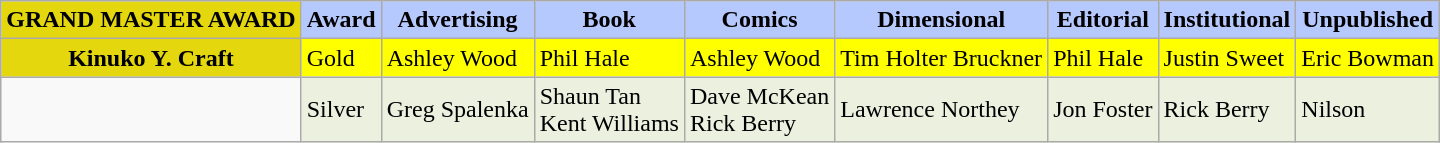<table class="wikitable">
<tr>
<th style="background:#e5d70e">GRAND MASTER AWARD</th>
<th style="background:#b6c9ff">Award</th>
<th style="background:#b6c9ff">Advertising</th>
<th style="background:#b6c9ff">Book</th>
<th style="background:#b6c9ff">Comics</th>
<th style="background:#b6c9ff">Dimensional</th>
<th style="background:#b6c9ff">Editorial</th>
<th style="background:#b6c9ff">Institutional</th>
<th style="background:#b6c9ff">Unpublished</th>
</tr>
<tr>
<td style="background:#e5d70e" align="center"><strong>Kinuko Y. Craft</strong></td>
<td style="background:#ffff00">Gold</td>
<td style="background:#ffff00">Ashley Wood</td>
<td style="background:#ffff00">Phil Hale</td>
<td style="background:#ffff00">Ashley Wood</td>
<td style="background:#ffff00">Tim Holter Bruckner</td>
<td style="background:#ffff00">Phil Hale</td>
<td style="background:#ffff00">Justin Sweet</td>
<td style="background:#ffff00">Eric Bowman</td>
</tr>
<tr>
<td></td>
<td style="background:#ecf0df">Silver</td>
<td style="background:#ecf0df">Greg Spalenka</td>
<td style="background:#ecf0df">Shaun Tan<br>Kent Williams</td>
<td style="background:#ecf0df">Dave McKean<br>Rick Berry</td>
<td style="background:#ecf0df">Lawrence Northey</td>
<td style="background:#ecf0df">Jon Foster</td>
<td style="background:#ecf0df">Rick Berry</td>
<td style="background:#ecf0df">Nilson</td>
</tr>
</table>
